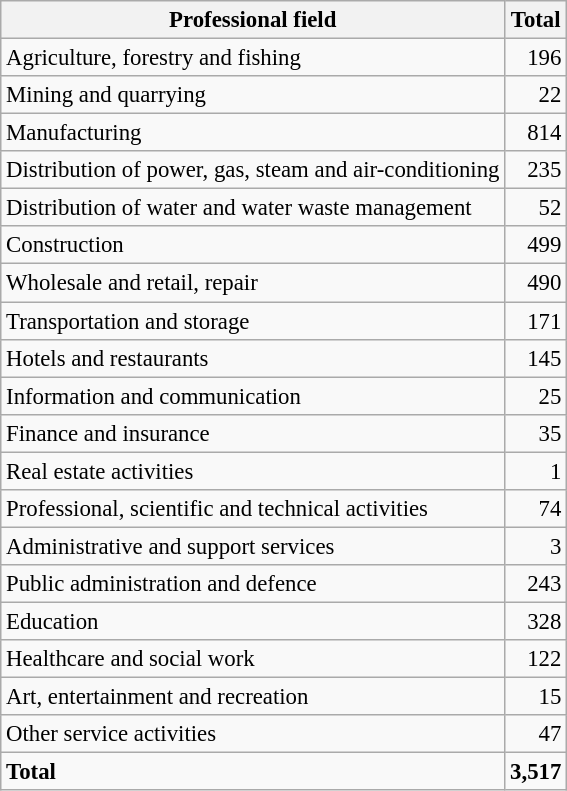<table class="wikitable sortable" style="font-size:95%;">
<tr>
<th>Professional field</th>
<th>Total</th>
</tr>
<tr>
<td>Agriculture, forestry and fishing</td>
<td align="right">196</td>
</tr>
<tr>
<td>Mining and quarrying</td>
<td align="right">22</td>
</tr>
<tr>
<td>Manufacturing</td>
<td align="right">814</td>
</tr>
<tr>
<td>Distribution of power, gas, steam and air-conditioning</td>
<td align="right">235</td>
</tr>
<tr>
<td>Distribution of water and water waste management</td>
<td align="right">52</td>
</tr>
<tr>
<td>Construction</td>
<td align="right">499</td>
</tr>
<tr>
<td>Wholesale and retail, repair</td>
<td align="right">490</td>
</tr>
<tr>
<td>Transportation and storage</td>
<td align="right">171</td>
</tr>
<tr>
<td>Hotels and restaurants</td>
<td align="right">145</td>
</tr>
<tr>
<td>Information and communication</td>
<td align="right">25</td>
</tr>
<tr>
<td>Finance and insurance</td>
<td align="right">35</td>
</tr>
<tr>
<td>Real estate activities</td>
<td align="right">1</td>
</tr>
<tr>
<td>Professional, scientific and technical activities</td>
<td align="right">74</td>
</tr>
<tr>
<td>Administrative and support services</td>
<td align="right">3</td>
</tr>
<tr>
<td>Public administration and defence</td>
<td align="right">243</td>
</tr>
<tr>
<td>Education</td>
<td align="right">328</td>
</tr>
<tr>
<td>Healthcare and social work</td>
<td align="right">122</td>
</tr>
<tr>
<td>Art, entertainment and recreation</td>
<td align="right">15</td>
</tr>
<tr>
<td>Other service activities</td>
<td align="right">47</td>
</tr>
<tr class="sortbottom">
<td><strong>Total</strong></td>
<td align="right"><strong>3,517</strong></td>
</tr>
</table>
